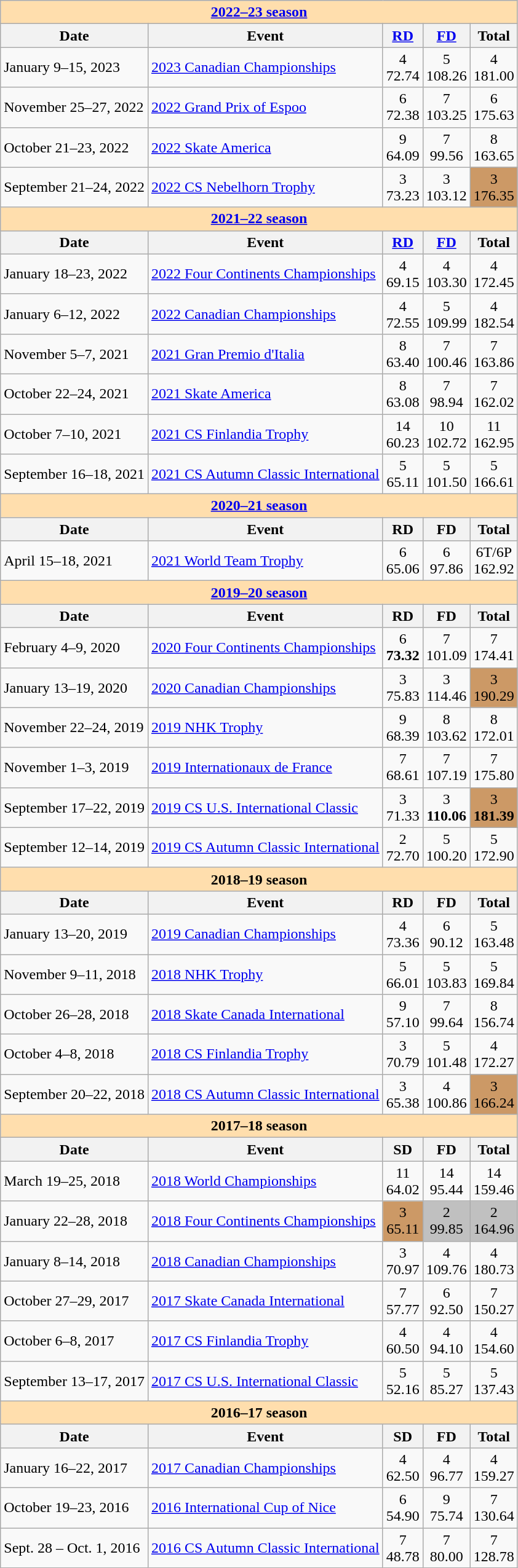<table class="wikitable">
<tr>
<td style="background-color: #ffdead; " colspan=5 align=center><a href='#'><strong>2022–23 season</strong></a></td>
</tr>
<tr>
<th>Date</th>
<th>Event</th>
<th><a href='#'>RD</a></th>
<th><a href='#'>FD</a></th>
<th>Total</th>
</tr>
<tr>
<td>January 9–15, 2023</td>
<td><a href='#'>2023 Canadian Championships</a></td>
<td align=center>4 <br> 72.74</td>
<td align=center>5 <br> 108.26</td>
<td align=center>4 <br> 181.00</td>
</tr>
<tr>
<td>November 25–27, 2022</td>
<td><a href='#'>2022 Grand Prix of Espoo</a></td>
<td align=center>6 <br> 72.38</td>
<td align=center>7 <br> 103.25</td>
<td align=center>6 <br> 175.63</td>
</tr>
<tr>
<td>October 21–23, 2022</td>
<td><a href='#'>2022 Skate America</a></td>
<td align=center>9 <br> 64.09</td>
<td align=center>7 <br> 99.56</td>
<td align=center>8 <br> 163.65</td>
</tr>
<tr>
<td>September 21–24, 2022</td>
<td><a href='#'>2022 CS Nebelhorn Trophy</a></td>
<td align=center>3 <br> 73.23</td>
<td align=center>3 <br> 103.12</td>
<td align=center bgcolor=cc9966>3 <br> 176.35</td>
</tr>
<tr>
<td style="background-color: #ffdead; " colspan=5 align=center><a href='#'><strong>2021–22 season</strong></a></td>
</tr>
<tr>
<th>Date</th>
<th>Event</th>
<th><a href='#'>RD</a></th>
<th><a href='#'>FD</a></th>
<th>Total</th>
</tr>
<tr>
<td>January 18–23, 2022</td>
<td><a href='#'>2022 Four Continents Championships</a></td>
<td align=center>4 <br> 69.15</td>
<td align=center>4 <br> 103.30</td>
<td align=center>4 <br> 172.45</td>
</tr>
<tr>
<td>January 6–12, 2022</td>
<td><a href='#'>2022 Canadian Championships</a></td>
<td align=center>4 <br> 72.55</td>
<td align=center>5 <br> 109.99</td>
<td align=center>4 <br> 182.54</td>
</tr>
<tr>
<td>November 5–7, 2021</td>
<td><a href='#'>2021 Gran Premio d'Italia</a></td>
<td align=center>8 <br> 63.40</td>
<td align=center>7 <br> 100.46</td>
<td align=center>7 <br> 163.86</td>
</tr>
<tr>
<td>October 22–24, 2021</td>
<td><a href='#'>2021 Skate America</a></td>
<td align=center>8 <br> 63.08</td>
<td align=center>7 <br> 98.94</td>
<td align=center>7 <br> 162.02</td>
</tr>
<tr>
<td>October 7–10, 2021</td>
<td><a href='#'>2021 CS Finlandia Trophy</a></td>
<td align=center>14 <br> 60.23</td>
<td align=center>10 <br> 102.72</td>
<td align=center>11 <br> 162.95</td>
</tr>
<tr>
<td>September 16–18, 2021</td>
<td><a href='#'>2021 CS Autumn Classic International</a></td>
<td align=center>5 <br> 65.11</td>
<td align=center>5 <br> 101.50</td>
<td align=center>5 <br> 166.61</td>
</tr>
<tr>
<td colspan="5" style="background-color: #ffdead; " align="center"><a href='#'><strong>2020–21 season</strong></a></td>
</tr>
<tr>
<th>Date</th>
<th>Event</th>
<th>RD</th>
<th>FD</th>
<th>Total</th>
</tr>
<tr>
<td>April 15–18, 2021</td>
<td><a href='#'>2021 World Team Trophy</a></td>
<td align=center>6 <br> 65.06</td>
<td align=center>6 <br> 97.86</td>
<td align=center>6T/6P <br> 162.92</td>
</tr>
<tr>
<th colspan="5" style="background-color: #ffdead; " align="center"><a href='#'><strong>2019–20 season</strong></a></th>
</tr>
<tr>
<th>Date</th>
<th>Event</th>
<th>RD</th>
<th>FD</th>
<th>Total</th>
</tr>
<tr>
<td>February 4–9, 2020</td>
<td><a href='#'>2020 Four Continents Championships</a></td>
<td align=center>6 <br> <strong>73.32</strong></td>
<td align=center>7 <br> 101.09</td>
<td align=center>7 <br> 174.41</td>
</tr>
<tr>
<td>January 13–19, 2020</td>
<td><a href='#'>2020 Canadian Championships</a></td>
<td align=center>3 <br> 75.83</td>
<td align=center>3 <br> 114.46</td>
<td align=center bgcolor=cc9966>3 <br> 190.29</td>
</tr>
<tr>
<td>November 22–24, 2019</td>
<td><a href='#'>2019 NHK Trophy</a></td>
<td align=center>9 <br> 68.39</td>
<td align=center>8 <br> 103.62</td>
<td align=center>8 <br> 172.01</td>
</tr>
<tr>
<td>November 1–3, 2019</td>
<td><a href='#'>2019 Internationaux de France</a></td>
<td align=center>7 <br> 68.61</td>
<td align=center>7 <br> 107.19</td>
<td align=center>7 <br> 175.80</td>
</tr>
<tr>
<td>September 17–22, 2019</td>
<td><a href='#'>2019 CS U.S. International Classic</a></td>
<td align=center>3 <br> 71.33</td>
<td align=center>3 <br> <strong>110.06</strong></td>
<td align=center bgcolor=cc9966>3 <br> <strong>181.39</strong></td>
</tr>
<tr>
<td>September 12–14, 2019</td>
<td><a href='#'>2019 CS Autumn Classic International</a></td>
<td align=center>2 <br> 72.70</td>
<td align=center>5 <br> 100.20</td>
<td align=center>5 <br> 172.90</td>
</tr>
<tr>
<th style="background-color: #ffdead;" colspan=5 align="center"><strong>2018–19 season</strong></th>
</tr>
<tr>
<th>Date</th>
<th>Event</th>
<th>RD</th>
<th>FD</th>
<th>Total</th>
</tr>
<tr>
<td>January 13–20, 2019</td>
<td><a href='#'>2019 Canadian Championships</a></td>
<td align=center>4 <br> 73.36</td>
<td align=center>6 <br> 90.12</td>
<td align=center>5 <br> 163.48</td>
</tr>
<tr>
<td>November 9–11, 2018</td>
<td><a href='#'>2018 NHK Trophy</a></td>
<td align=center>5 <br> 66.01</td>
<td align=center>5 <br> 103.83</td>
<td align=center>5 <br> 169.84</td>
</tr>
<tr>
<td>October 26–28, 2018</td>
<td><a href='#'>2018 Skate Canada International</a></td>
<td align=center>9 <br> 57.10</td>
<td align=center>7 <br> 99.64</td>
<td align=center>8 <br> 156.74</td>
</tr>
<tr>
<td>October 4–8, 2018</td>
<td><a href='#'>2018 CS Finlandia Trophy</a></td>
<td align=center>3 <br> 70.79</td>
<td align=center>5 <br> 101.48</td>
<td align=center>4 <br> 172.27</td>
</tr>
<tr>
<td>September 20–22, 2018</td>
<td><a href='#'>2018 CS Autumn Classic International</a></td>
<td align=center>3 <br> 65.38</td>
<td align=center>4 <br> 100.86</td>
<td align=center bgcolor=cc9966>3 <br> 166.24</td>
</tr>
<tr>
<th style="background-color: #ffdead;" colspan=5 align="center"><strong>2017–18 season</strong></th>
</tr>
<tr>
<th>Date</th>
<th>Event</th>
<th>SD</th>
<th>FD</th>
<th>Total</th>
</tr>
<tr>
<td>March 19–25, 2018</td>
<td><a href='#'>2018 World Championships</a></td>
<td align=center>11 <br> 64.02</td>
<td align=center>14 <br> 95.44</td>
<td align=center>14 <br> 159.46</td>
</tr>
<tr>
<td>January 22–28, 2018</td>
<td><a href='#'>2018 Four Continents Championships</a></td>
<td align="center" bgcolor=cc9966>3 <br> 65.11</td>
<td align="center" bgcolor="silver">2 <br> 99.85</td>
<td align="center" bgcolor="silver">2 <br> 164.96</td>
</tr>
<tr>
<td>January 8–14, 2018</td>
<td><a href='#'>2018 Canadian Championships</a></td>
<td align=center>3 <br> 70.97</td>
<td align=center>4 <br> 109.76</td>
<td align=center>4 <br> 180.73</td>
</tr>
<tr>
<td>October 27–29, 2017</td>
<td><a href='#'>2017 Skate Canada International</a></td>
<td align=center>7 <br> 57.77</td>
<td align=center>6 <br> 92.50</td>
<td align=center>7 <br> 150.27</td>
</tr>
<tr>
<td>October 6–8, 2017</td>
<td><a href='#'>2017 CS Finlandia Trophy</a></td>
<td align=center>4 <br> 60.50</td>
<td align=center>4 <br> 94.10</td>
<td align=center>4 <br> 154.60</td>
</tr>
<tr>
<td>September 13–17, 2017</td>
<td><a href='#'>2017 CS U.S. International Classic</a></td>
<td align=center>5 <br> 52.16</td>
<td align=center>5 <br> 85.27</td>
<td align=center>5 <br> 137.43</td>
</tr>
<tr>
<th style="background-color: #ffdead;" colspan=5 align="center"><strong>2016–17 season</strong></th>
</tr>
<tr>
<th>Date</th>
<th>Event</th>
<th>SD</th>
<th>FD</th>
<th>Total</th>
</tr>
<tr>
<td>January 16–22, 2017</td>
<td><a href='#'>2017 Canadian Championships</a></td>
<td align=center>4 <br> 62.50</td>
<td align=center>4 <br> 96.77</td>
<td align=center>4 <br> 159.27</td>
</tr>
<tr>
<td>October 19–23, 2016</td>
<td><a href='#'>2016 International Cup of Nice</a></td>
<td align=center>6 <br> 54.90</td>
<td align=center>9 <br> 75.74</td>
<td align=center>7 <br> 130.64</td>
</tr>
<tr>
<td>Sept. 28 – Oct. 1, 2016</td>
<td><a href='#'>2016 CS Autumn Classic International</a></td>
<td align=center>7 <br> 48.78</td>
<td align=center>7 <br> 80.00</td>
<td align=center>7 <br> 128.78</td>
</tr>
</table>
